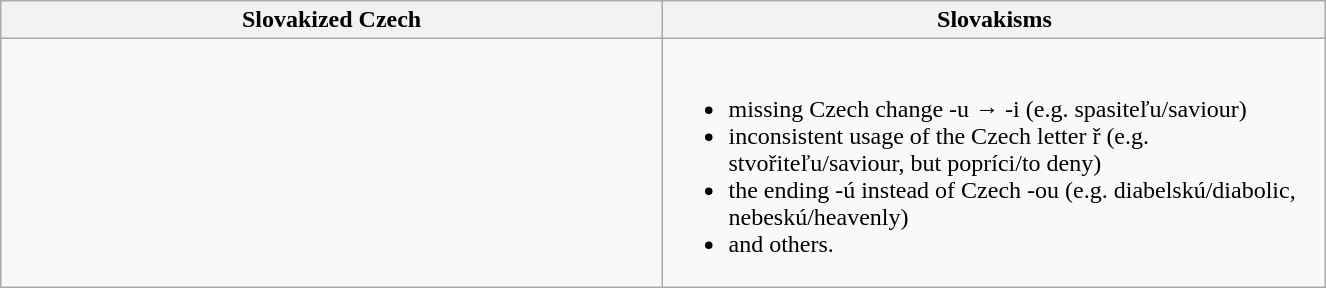<table class="wikitable" style="margin: 1em auto 1em auto; width:70%; height:30px" border="1">
<tr>
<th width=35%>Slovakized Czech</th>
<th width=35%>Slovakisms</th>
</tr>
<tr>
<td></td>
<td><br><ul><li>missing Czech change -u → -i (e.g. spasiteľu/saviour)</li><li>inconsistent usage of the Czech letter ř (e.g. stvořiteľu/saviour, but popríci/to deny)</li><li>the ending -ú instead of Czech -ou (e.g. diabelskú/diabolic, nebeskú/heavenly)</li><li>and others.</li></ul></td>
</tr>
</table>
